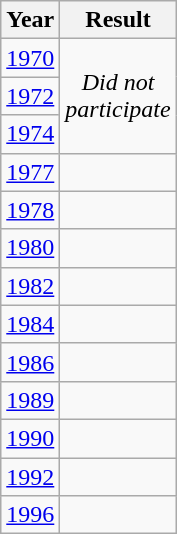<table class="wikitable" style="text-align:center">
<tr>
<th>Year</th>
<th>Result</th>
</tr>
<tr>
<td><a href='#'>1970</a></td>
<td rowspan=3><em>Did not<br>participate</em></td>
</tr>
<tr>
<td><a href='#'>1972</a></td>
</tr>
<tr>
<td><a href='#'>1974</a></td>
</tr>
<tr>
<td><a href='#'>1977</a></td>
<td></td>
</tr>
<tr>
<td><a href='#'>1978</a></td>
<td></td>
</tr>
<tr>
<td><a href='#'>1980</a></td>
<td></td>
</tr>
<tr>
<td><a href='#'>1982</a></td>
<td></td>
</tr>
<tr>
<td><a href='#'>1984</a></td>
<td></td>
</tr>
<tr>
<td><a href='#'>1986</a></td>
<td></td>
</tr>
<tr>
<td><a href='#'>1989</a></td>
<td></td>
</tr>
<tr>
<td><a href='#'>1990</a></td>
<td></td>
</tr>
<tr>
<td><a href='#'>1992</a></td>
<td></td>
</tr>
<tr>
<td><a href='#'>1996</a></td>
<td></td>
</tr>
</table>
